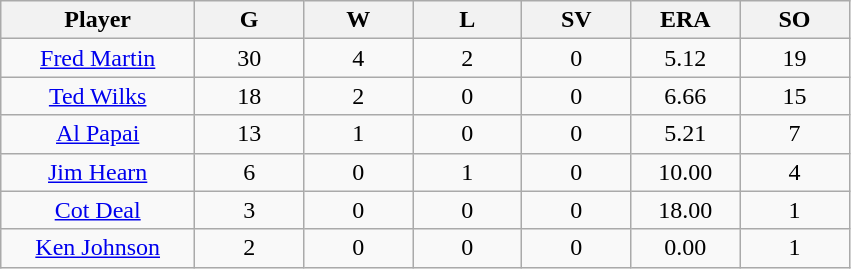<table class="wikitable sortable">
<tr>
<th bgcolor="#DDDDFF" width="16%">Player</th>
<th bgcolor="#DDDDFF" width="9%">G</th>
<th bgcolor="#DDDDFF" width="9%">W</th>
<th bgcolor="#DDDDFF" width="9%">L</th>
<th bgcolor="#DDDDFF" width="9%">SV</th>
<th bgcolor="#DDDDFF" width="9%">ERA</th>
<th bgcolor="#DDDDFF" width="9%">SO</th>
</tr>
<tr align="center">
<td><a href='#'>Fred Martin</a></td>
<td>30</td>
<td>4</td>
<td>2</td>
<td>0</td>
<td>5.12</td>
<td>19</td>
</tr>
<tr align="center">
<td><a href='#'>Ted Wilks</a></td>
<td>18</td>
<td>2</td>
<td>0</td>
<td>0</td>
<td>6.66</td>
<td>15</td>
</tr>
<tr align="center">
<td><a href='#'>Al Papai</a></td>
<td>13</td>
<td>1</td>
<td>0</td>
<td>0</td>
<td>5.21</td>
<td>7</td>
</tr>
<tr align="center">
<td><a href='#'>Jim Hearn</a></td>
<td>6</td>
<td>0</td>
<td>1</td>
<td>0</td>
<td>10.00</td>
<td>4</td>
</tr>
<tr align="center">
<td><a href='#'>Cot Deal</a></td>
<td>3</td>
<td>0</td>
<td>0</td>
<td>0</td>
<td>18.00</td>
<td>1</td>
</tr>
<tr align="center">
<td><a href='#'>Ken Johnson</a></td>
<td>2</td>
<td>0</td>
<td>0</td>
<td>0</td>
<td>0.00</td>
<td>1</td>
</tr>
</table>
